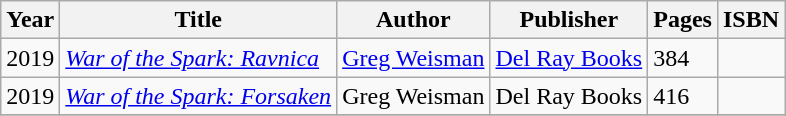<table class="wikitable sortable" style="margins:auto;">
<tr>
<th>Year</th>
<th>Title</th>
<th>Author</th>
<th>Publisher</th>
<th>Pages</th>
<th>ISBN</th>
</tr>
<tr>
<td>2019</td>
<td><em><a href='#'>War of the Spark: Ravnica</a></em></td>
<td><a href='#'>Greg Weisman</a></td>
<td><a href='#'>Del Ray Books</a></td>
<td>384</td>
<td></td>
</tr>
<tr>
<td>2019</td>
<td><em><a href='#'>War of the Spark: Forsaken</a></em></td>
<td>Greg Weisman</td>
<td>Del Ray Books</td>
<td>416</td>
<td></td>
</tr>
<tr>
</tr>
</table>
